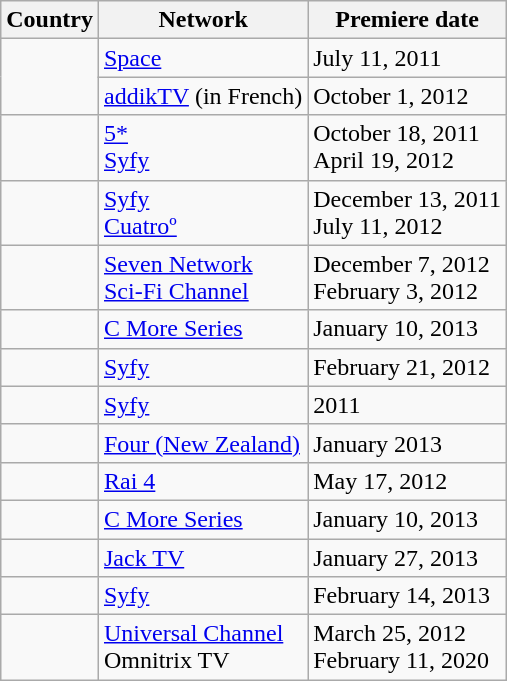<table class="sortable wikitable">
<tr>
<th>Country</th>
<th>Network</th>
<th>Premiere date</th>
</tr>
<tr>
<td rowspan="2"></td>
<td><a href='#'>Space</a></td>
<td>July 11, 2011</td>
</tr>
<tr>
<td><a href='#'>addikTV</a> (in French)</td>
<td>October 1, 2012</td>
</tr>
<tr>
<td></td>
<td><a href='#'>5*</a><br><a href='#'>Syfy</a></td>
<td>October 18, 2011<br>April 19, 2012</td>
</tr>
<tr>
<td></td>
<td><a href='#'>Syfy</a><br><a href='#'>Cuatroº</a></td>
<td>December 13, 2011<br>July 11, 2012</td>
</tr>
<tr>
<td></td>
<td><a href='#'>Seven Network</a><br><a href='#'>Sci-Fi Channel</a></td>
<td>December 7, 2012<br>February 3, 2012</td>
</tr>
<tr>
<td></td>
<td><a href='#'>C More Series</a></td>
<td>January 10, 2013</td>
</tr>
<tr>
<td></td>
<td><a href='#'>Syfy</a></td>
<td>February 21, 2012</td>
</tr>
<tr>
<td></td>
<td><a href='#'>Syfy</a></td>
<td>2011</td>
</tr>
<tr>
<td></td>
<td><a href='#'>Four (New Zealand)</a></td>
<td>January 2013</td>
</tr>
<tr>
<td></td>
<td><a href='#'>Rai 4</a></td>
<td>May 17, 2012</td>
</tr>
<tr>
<td></td>
<td><a href='#'>C More Series</a></td>
<td>January 10, 2013</td>
</tr>
<tr>
<td></td>
<td><a href='#'>Jack TV</a></td>
<td>January 27, 2013</td>
</tr>
<tr>
<td></td>
<td><a href='#'>Syfy</a></td>
<td>February 14, 2013</td>
</tr>
<tr>
<td></td>
<td><a href='#'>Universal Channel</a> <br> Omnitrix TV</td>
<td>March 25, 2012 <br> February 11, 2020</td>
</tr>
</table>
